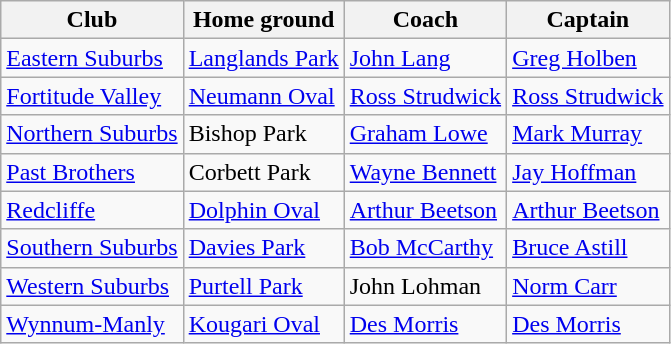<table class="wikitable sortable">
<tr>
<th>Club</th>
<th>Home ground</th>
<th>Coach</th>
<th>Captain</th>
</tr>
<tr>
<td> <a href='#'>Eastern Suburbs</a></td>
<td><a href='#'>Langlands Park</a></td>
<td><a href='#'>John Lang</a></td>
<td><a href='#'>Greg Holben</a></td>
</tr>
<tr>
<td> <a href='#'>Fortitude Valley</a></td>
<td><a href='#'>Neumann Oval</a></td>
<td><a href='#'>Ross Strudwick</a></td>
<td><a href='#'>Ross Strudwick</a></td>
</tr>
<tr>
<td> <a href='#'>Northern Suburbs</a></td>
<td>Bishop Park</td>
<td><a href='#'>Graham Lowe</a></td>
<td><a href='#'>Mark Murray</a></td>
</tr>
<tr>
<td> <a href='#'>Past Brothers</a></td>
<td>Corbett Park</td>
<td><a href='#'>Wayne Bennett</a></td>
<td><a href='#'>Jay Hoffman</a></td>
</tr>
<tr>
<td> <a href='#'>Redcliffe</a></td>
<td><a href='#'>Dolphin Oval</a></td>
<td><a href='#'>Arthur Beetson</a></td>
<td><a href='#'>Arthur Beetson</a></td>
</tr>
<tr>
<td> <a href='#'>Southern Suburbs</a></td>
<td><a href='#'>Davies Park</a></td>
<td><a href='#'>Bob McCarthy</a></td>
<td><a href='#'>Bruce Astill</a></td>
</tr>
<tr>
<td> <a href='#'>Western Suburbs</a></td>
<td><a href='#'>Purtell Park</a></td>
<td>John Lohman</td>
<td><a href='#'>Norm Carr</a></td>
</tr>
<tr>
<td> <a href='#'>Wynnum-Manly</a></td>
<td><a href='#'>Kougari Oval</a></td>
<td><a href='#'>Des Morris</a></td>
<td><a href='#'>Des Morris</a></td>
</tr>
</table>
